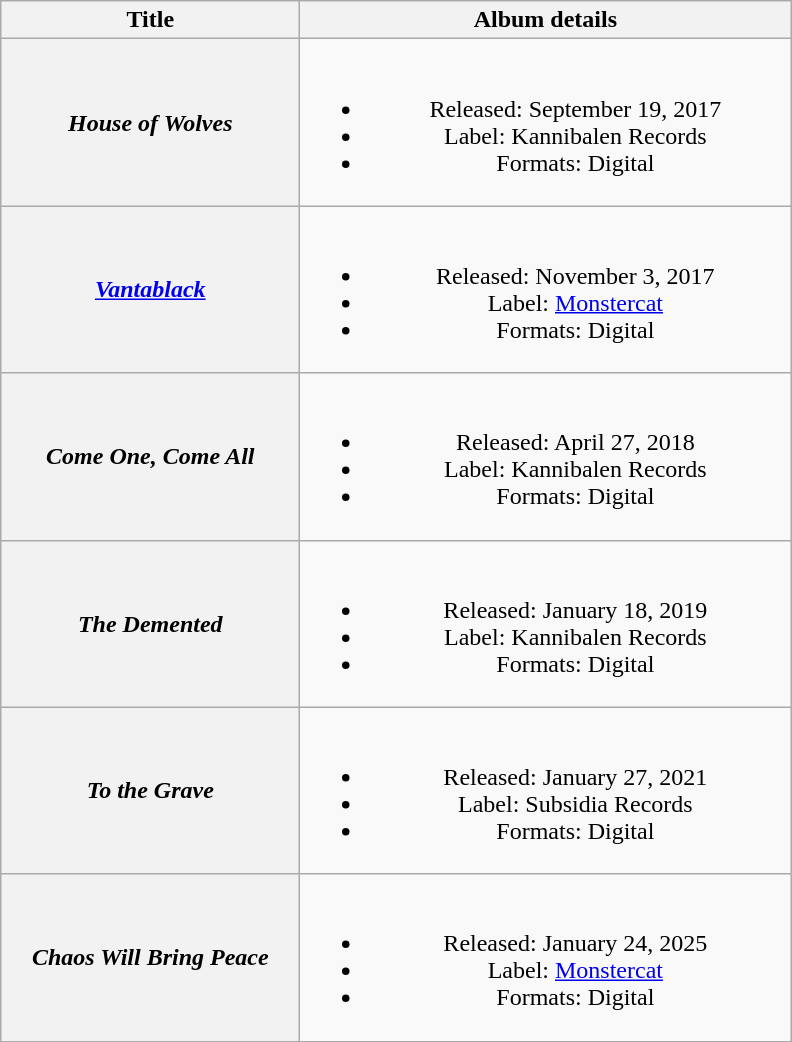<table class="wikitable plainrowheaders" style="text-align:center;">
<tr>
<th scope="col" rowspan="1" style="width:12em;">Title</th>
<th scope="col" rowspan="1" style="width:20em;">Album details</th>
</tr>
<tr>
<th scope="row"><em>House of Wolves</em></th>
<td><br><ul><li>Released: September 19, 2017</li><li>Label: Kannibalen Records</li><li>Formats: Digital</li></ul></td>
</tr>
<tr>
<th scope="row"><em><a href='#'>Vantablack</a></em><br></th>
<td><br><ul><li>Released: November 3, 2017</li><li>Label: <a href='#'>Monstercat</a></li><li>Formats: Digital</li></ul></td>
</tr>
<tr>
<th scope="row"><em>Come One, Come All</em></th>
<td><br><ul><li>Released: April 27, 2018</li><li>Label: Kannibalen Records</li><li>Formats: Digital</li></ul></td>
</tr>
<tr>
<th scope="row"><em>The Demented</em></th>
<td><br><ul><li>Released: January 18, 2019</li><li>Label: Kannibalen Records</li><li>Formats: Digital</li></ul></td>
</tr>
<tr>
<th scope="row"><em>To the Grave</em></th>
<td><br><ul><li>Released: January 27, 2021</li><li>Label: Subsidia Records</li><li>Formats: Digital</li></ul></td>
</tr>
<tr>
<th scope="row"><em>Chaos Will Bring Peace</em></th>
<td><br><ul><li>Released: January 24, 2025</li><li>Label: <a href='#'>Monstercat</a></li><li>Formats: Digital</li></ul></td>
</tr>
</table>
